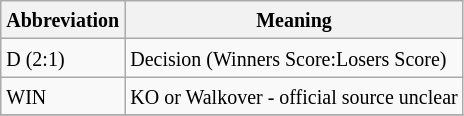<table class="wikitable">
<tr>
<th><small>Abbreviation</small></th>
<th><small>Meaning</small></th>
</tr>
<tr>
<td><small>D (2:1)</small></td>
<td><small>Decision (Winners Score:Losers Score)</small></td>
</tr>
<tr>
<td><small>WIN</small></td>
<td><small>KO or Walkover - official source unclear</small></td>
</tr>
<tr>
</tr>
</table>
